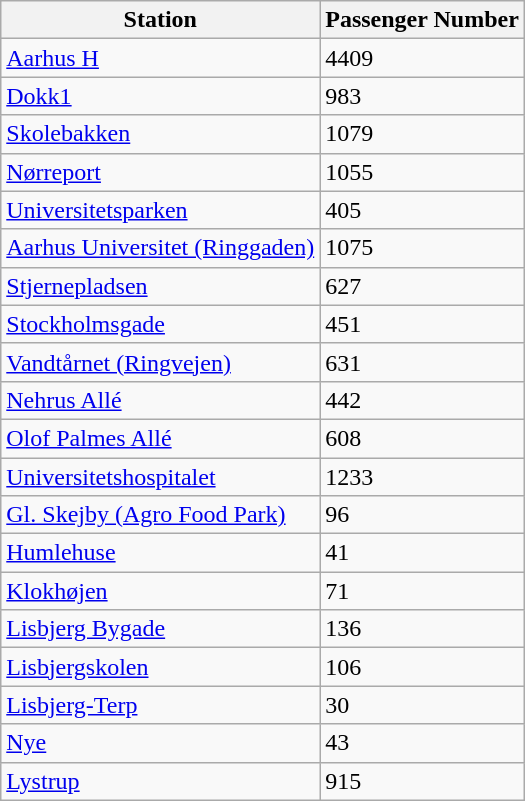<table class="wikitable sortable">
<tr>
<th>Station</th>
<th>Passenger Number</th>
</tr>
<tr>
<td><a href='#'>Aarhus H</a></td>
<td>4409</td>
</tr>
<tr>
<td><a href='#'>Dokk1</a></td>
<td>983</td>
</tr>
<tr>
<td><a href='#'>Skolebakken</a></td>
<td>1079</td>
</tr>
<tr>
<td><a href='#'>Nørreport</a></td>
<td>1055</td>
</tr>
<tr>
<td><a href='#'>Universitetsparken</a></td>
<td>405</td>
</tr>
<tr>
<td><a href='#'>Aarhus Universitet (Ringgaden)</a></td>
<td>1075</td>
</tr>
<tr>
<td><a href='#'>Stjernepladsen</a></td>
<td>627</td>
</tr>
<tr>
<td><a href='#'>Stockholmsgade</a></td>
<td>451</td>
</tr>
<tr>
<td><a href='#'>Vandtårnet (Ringvejen)</a></td>
<td>631</td>
</tr>
<tr>
<td><a href='#'>Nehrus Allé</a></td>
<td>442</td>
</tr>
<tr>
<td><a href='#'>Olof Palmes Allé</a></td>
<td>608</td>
</tr>
<tr>
<td><a href='#'>Universitetshospitalet</a></td>
<td>1233</td>
</tr>
<tr>
<td><a href='#'>Gl. Skejby (Agro Food Park)</a></td>
<td>96</td>
</tr>
<tr>
<td><a href='#'>Humlehuse</a></td>
<td>41</td>
</tr>
<tr>
<td><a href='#'>Klokhøjen</a></td>
<td>71</td>
</tr>
<tr>
<td><a href='#'>Lisbjerg Bygade</a></td>
<td>136</td>
</tr>
<tr>
<td><a href='#'>Lisbjergskolen</a></td>
<td>106</td>
</tr>
<tr>
<td><a href='#'>Lisbjerg-Terp</a></td>
<td>30</td>
</tr>
<tr>
<td><a href='#'>Nye</a></td>
<td>43</td>
</tr>
<tr>
<td><a href='#'>Lystrup</a></td>
<td>915</td>
</tr>
</table>
